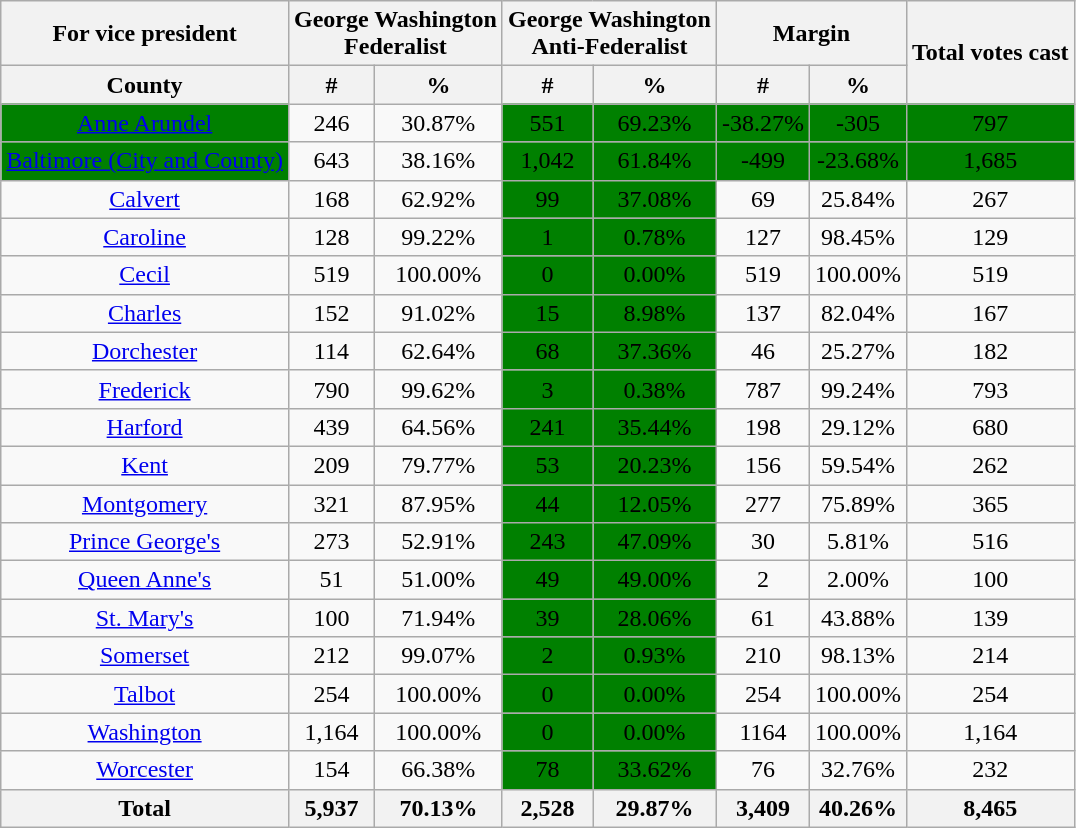<table class="wikitable sortable">
<tr>
<th>For vice president</th>
<th colspan="2" }>George Washington<br>Federalist</th>
<th colspan="2" style="">George Washington<br>Anti-Federalist</th>
<th colspan="2">Margin</th>
<th rowspan="2">Total votes cast</th>
</tr>
<tr style="text-align:center;">
<th>County</th>
<th>#</th>
<th>%</th>
<th>#</th>
<th>%</th>
<th>#</th>
<th>%</th>
</tr>
<tr style="text-align:center;">
<td colspan="1" style="background:#008000"><a href='#'>Anne Arundel</a></td>
<td>246</td>
<td>30.87%</td>
<td style="background:#008000">551</td>
<td style="background:#008000">69.23%</td>
<td style="background:#008000">-38.27%</td>
<td style="background:#008000">-305</td>
<td style="background:#008000">797</td>
</tr>
<tr style="text-align:center;">
<td colspan="1" style="background:#008000"><a href='#'>Baltimore (City and County)</a></td>
<td>643</td>
<td>38.16%</td>
<td style="background:#008000">1,042</td>
<td style="background:#008000">61.84%</td>
<td style="background:#008000">-499</td>
<td style="background:#008000">-23.68%</td>
<td style="background:#008000">1,685</td>
</tr>
<tr style="text-align:center;">
<td colspan="1" ><a href='#'>Calvert</a></td>
<td>168</td>
<td>62.92%</td>
<td style="background:#008000">99</td>
<td style="background:#008000">37.08%</td>
<td>69</td>
<td>25.84%</td>
<td>267</td>
</tr>
<tr style="text-align:center;">
<td colspan="1" ><a href='#'>Caroline</a></td>
<td>128</td>
<td>99.22%</td>
<td style="background:#008000">1</td>
<td style="background:#008000">0.78%</td>
<td>127</td>
<td>98.45%</td>
<td>129</td>
</tr>
<tr style="text-align:center;">
<td colspan="1" ><a href='#'>Cecil</a></td>
<td>519</td>
<td>100.00%</td>
<td style="background:#008000">0</td>
<td style="background:#008000">0.00%</td>
<td>519</td>
<td>100.00%</td>
<td>519</td>
</tr>
<tr style="text-align:center;">
<td colspan="1" ><a href='#'>Charles</a></td>
<td>152</td>
<td>91.02%</td>
<td style="background:#008000">15</td>
<td style="background:#008000">8.98%</td>
<td>137</td>
<td>82.04%</td>
<td>167</td>
</tr>
<tr style="text-align:center;">
<td colspan="1" ><a href='#'>Dorchester</a></td>
<td>114</td>
<td>62.64%</td>
<td style="background:#008000">68</td>
<td style="background:#008000">37.36%</td>
<td>46</td>
<td>25.27%</td>
<td>182</td>
</tr>
<tr style="text-align:center;">
<td colspan="1" ><a href='#'>Frederick</a></td>
<td>790</td>
<td>99.62%</td>
<td style="background:#008000">3</td>
<td style="background:#008000">0.38%</td>
<td>787</td>
<td>99.24%</td>
<td>793</td>
</tr>
<tr style="text-align:center;">
<td colspan="1" ><a href='#'>Harford</a></td>
<td>439</td>
<td>64.56%</td>
<td style="background:#008000">241</td>
<td style="background:#008000">35.44%</td>
<td>198</td>
<td>29.12%</td>
<td>680</td>
</tr>
<tr style="text-align:center;">
<td colspan="1" ><a href='#'>Kent</a></td>
<td>209</td>
<td>79.77%</td>
<td style="background:#008000">53</td>
<td style="background:#008000">20.23%</td>
<td>156</td>
<td>59.54%</td>
<td>262</td>
</tr>
<tr style="text-align:center;">
<td colspan="1" ><a href='#'>Montgomery</a></td>
<td>321</td>
<td>87.95%</td>
<td style="background:#008000">44</td>
<td style="background:#008000">12.05%</td>
<td>277</td>
<td>75.89%</td>
<td>365</td>
</tr>
<tr style="text-align:center;">
<td colspan="1" ><a href='#'>Prince George's</a></td>
<td>273</td>
<td>52.91%</td>
<td style="background:#008000">243</td>
<td style="background:#008000">47.09%</td>
<td>30</td>
<td>5.81%</td>
<td>516</td>
</tr>
<tr style="text-align:center;">
<td colspan="1" ><a href='#'>Queen Anne's</a></td>
<td>51</td>
<td>51.00%</td>
<td style="background:#008000">49</td>
<td style="background:#008000">49.00%</td>
<td>2</td>
<td>2.00%</td>
<td>100</td>
</tr>
<tr style="text-align:center;">
<td colspan="1" ><a href='#'>St. Mary's</a></td>
<td>100</td>
<td>71.94%</td>
<td style="background:#008000">39</td>
<td style="background:#008000">28.06%</td>
<td>61</td>
<td>43.88%</td>
<td>139</td>
</tr>
<tr style="text-align:center;">
<td colspan="1" ><a href='#'>Somerset</a></td>
<td>212</td>
<td>99.07%</td>
<td style="background:#008000">2</td>
<td style="background:#008000">0.93%</td>
<td>210</td>
<td>98.13%</td>
<td>214</td>
</tr>
<tr style="text-align:center;">
<td colspan="1" ><a href='#'>Talbot</a></td>
<td>254</td>
<td>100.00%</td>
<td style="background:#008000">0</td>
<td style="background:#008000">0.00%</td>
<td>254</td>
<td>100.00%</td>
<td>254</td>
</tr>
<tr style="text-align:center;">
<td colspan="1" ><a href='#'>Washington</a></td>
<td>1,164</td>
<td>100.00%</td>
<td style="background:#008000">0</td>
<td style="background:#008000">0.00%</td>
<td>1164</td>
<td>100.00%</td>
<td>1,164</td>
</tr>
<tr style="text-align:center;">
<td colspan="1" ><a href='#'>Worcester</a></td>
<td>154</td>
<td>66.38%</td>
<td style="background:#008000">78</td>
<td style="background:#008000">33.62%</td>
<td>76</td>
<td>32.76%</td>
<td>232</td>
</tr>
<tr style="text-align:center;">
<th>Total</th>
<th>5,937</th>
<th>70.13%</th>
<th>2,528</th>
<th>29.87%</th>
<th>3,409</th>
<th>40.26%</th>
<th>8,465</th>
</tr>
</table>
